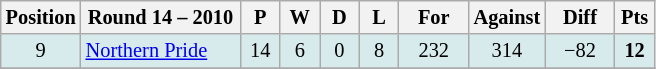<table class="wikitable" style="text-align:center; font-size:85%;">
<tr>
<th width=40 abbr="Position">Position</th>
<th width=100>Round 14 – 2010</th>
<th width=20 abbr="Played">P</th>
<th width=20 abbr="Won">W</th>
<th width=20 abbr="Drawn">D</th>
<th width=20 abbr="Lost">L</th>
<th width=40 abbr="Points for">For</th>
<th width=40 abbr="Points against">Against</th>
<th width=40 abbr="Points difference">Diff</th>
<th width=20 abbr="Points">Pts</th>
</tr>
<tr style="background: #d7ebed;">
<td>9</td>
<td style="text-align:left;"> <a href='#'>Northern Pride</a></td>
<td>14</td>
<td>6</td>
<td>0</td>
<td>8</td>
<td>232</td>
<td>314</td>
<td>−82</td>
<td><strong>12</strong></td>
</tr>
<tr>
</tr>
</table>
